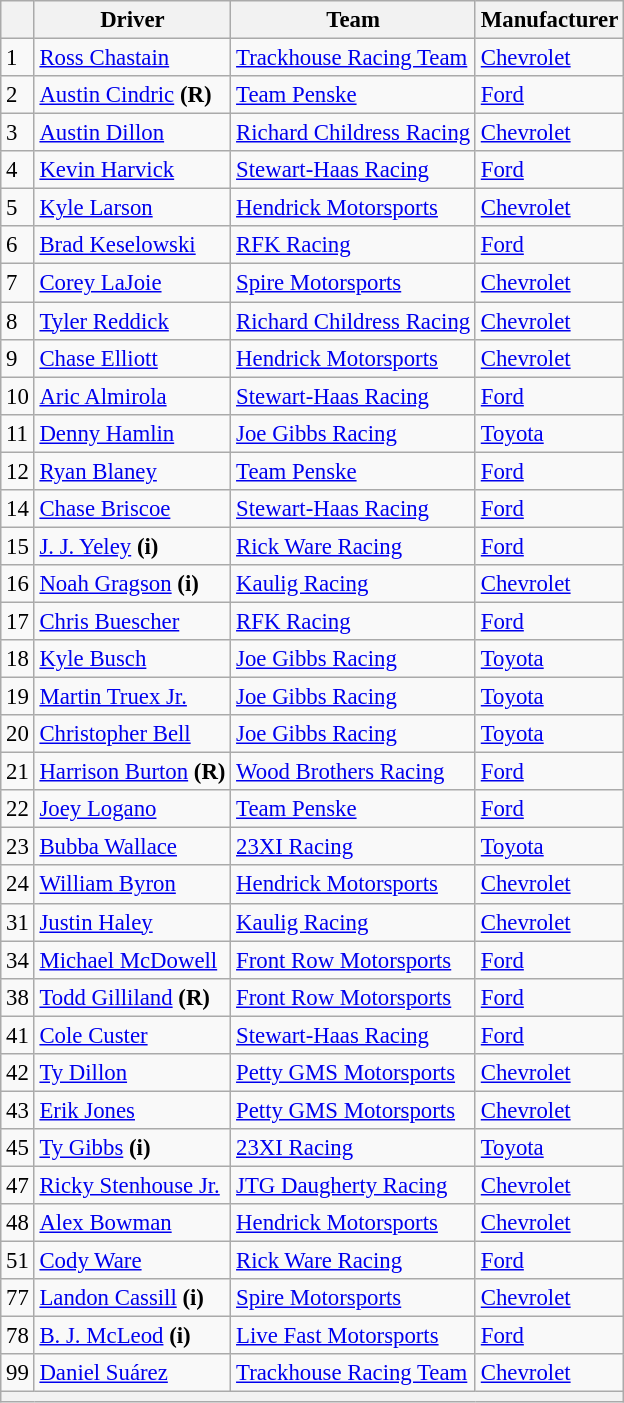<table class="wikitable" style="font-size:95%">
<tr>
<th></th>
<th>Driver</th>
<th>Team</th>
<th>Manufacturer</th>
</tr>
<tr>
<td>1</td>
<td><a href='#'>Ross Chastain</a></td>
<td><a href='#'>Trackhouse Racing Team</a></td>
<td><a href='#'>Chevrolet</a></td>
</tr>
<tr>
<td>2</td>
<td><a href='#'>Austin Cindric</a> <strong>(R)</strong></td>
<td><a href='#'>Team Penske</a></td>
<td><a href='#'>Ford</a></td>
</tr>
<tr>
<td>3</td>
<td><a href='#'>Austin Dillon</a></td>
<td><a href='#'>Richard Childress Racing</a></td>
<td><a href='#'>Chevrolet</a></td>
</tr>
<tr>
<td>4</td>
<td><a href='#'>Kevin Harvick</a></td>
<td><a href='#'>Stewart-Haas Racing</a></td>
<td><a href='#'>Ford</a></td>
</tr>
<tr>
<td>5</td>
<td><a href='#'>Kyle Larson</a></td>
<td><a href='#'>Hendrick Motorsports</a></td>
<td><a href='#'>Chevrolet</a></td>
</tr>
<tr>
<td>6</td>
<td><a href='#'>Brad Keselowski</a></td>
<td><a href='#'>RFK Racing</a></td>
<td><a href='#'>Ford</a></td>
</tr>
<tr>
<td>7</td>
<td><a href='#'>Corey LaJoie</a></td>
<td><a href='#'>Spire Motorsports</a></td>
<td><a href='#'>Chevrolet</a></td>
</tr>
<tr>
<td>8</td>
<td><a href='#'>Tyler Reddick</a></td>
<td><a href='#'>Richard Childress Racing</a></td>
<td><a href='#'>Chevrolet</a></td>
</tr>
<tr>
<td>9</td>
<td><a href='#'>Chase Elliott</a></td>
<td><a href='#'>Hendrick Motorsports</a></td>
<td><a href='#'>Chevrolet</a></td>
</tr>
<tr>
<td>10</td>
<td><a href='#'>Aric Almirola</a></td>
<td><a href='#'>Stewart-Haas Racing</a></td>
<td><a href='#'>Ford</a></td>
</tr>
<tr>
<td>11</td>
<td><a href='#'>Denny Hamlin</a></td>
<td><a href='#'>Joe Gibbs Racing</a></td>
<td><a href='#'>Toyota</a></td>
</tr>
<tr>
<td>12</td>
<td><a href='#'>Ryan Blaney</a></td>
<td><a href='#'>Team Penske</a></td>
<td><a href='#'>Ford</a></td>
</tr>
<tr>
<td>14</td>
<td><a href='#'>Chase Briscoe</a></td>
<td><a href='#'>Stewart-Haas Racing</a></td>
<td><a href='#'>Ford</a></td>
</tr>
<tr>
<td>15</td>
<td><a href='#'>J. J. Yeley</a> <strong>(i)</strong></td>
<td><a href='#'>Rick Ware Racing</a></td>
<td><a href='#'>Ford</a></td>
</tr>
<tr>
<td>16</td>
<td><a href='#'>Noah Gragson</a> <strong>(i)</strong></td>
<td><a href='#'>Kaulig Racing</a></td>
<td><a href='#'>Chevrolet</a></td>
</tr>
<tr>
<td>17</td>
<td><a href='#'>Chris Buescher</a></td>
<td><a href='#'>RFK Racing</a></td>
<td><a href='#'>Ford</a></td>
</tr>
<tr>
<td>18</td>
<td><a href='#'>Kyle Busch</a></td>
<td><a href='#'>Joe Gibbs Racing</a></td>
<td><a href='#'>Toyota</a></td>
</tr>
<tr>
<td>19</td>
<td><a href='#'>Martin Truex Jr.</a></td>
<td><a href='#'>Joe Gibbs Racing</a></td>
<td><a href='#'>Toyota</a></td>
</tr>
<tr>
<td>20</td>
<td><a href='#'>Christopher Bell</a></td>
<td><a href='#'>Joe Gibbs Racing</a></td>
<td><a href='#'>Toyota</a></td>
</tr>
<tr>
<td>21</td>
<td><a href='#'>Harrison Burton</a> <strong>(R)</strong></td>
<td><a href='#'>Wood Brothers Racing</a></td>
<td><a href='#'>Ford</a></td>
</tr>
<tr>
<td>22</td>
<td><a href='#'>Joey Logano</a></td>
<td><a href='#'>Team Penske</a></td>
<td><a href='#'>Ford</a></td>
</tr>
<tr>
<td>23</td>
<td><a href='#'>Bubba Wallace</a></td>
<td><a href='#'>23XI Racing</a></td>
<td><a href='#'>Toyota</a></td>
</tr>
<tr>
<td>24</td>
<td><a href='#'>William Byron</a></td>
<td><a href='#'>Hendrick Motorsports</a></td>
<td><a href='#'>Chevrolet</a></td>
</tr>
<tr>
<td>31</td>
<td><a href='#'>Justin Haley</a></td>
<td><a href='#'>Kaulig Racing</a></td>
<td><a href='#'>Chevrolet</a></td>
</tr>
<tr>
<td>34</td>
<td><a href='#'>Michael McDowell</a></td>
<td><a href='#'>Front Row Motorsports</a></td>
<td><a href='#'>Ford</a></td>
</tr>
<tr>
<td>38</td>
<td><a href='#'>Todd Gilliland</a> <strong>(R)</strong></td>
<td><a href='#'>Front Row Motorsports</a></td>
<td><a href='#'>Ford</a></td>
</tr>
<tr>
<td>41</td>
<td><a href='#'>Cole Custer</a></td>
<td><a href='#'>Stewart-Haas Racing</a></td>
<td><a href='#'>Ford</a></td>
</tr>
<tr>
<td>42</td>
<td><a href='#'>Ty Dillon</a></td>
<td><a href='#'>Petty GMS Motorsports</a></td>
<td><a href='#'>Chevrolet</a></td>
</tr>
<tr>
<td>43</td>
<td><a href='#'>Erik Jones</a></td>
<td><a href='#'>Petty GMS Motorsports</a></td>
<td><a href='#'>Chevrolet</a></td>
</tr>
<tr>
<td>45</td>
<td><a href='#'>Ty Gibbs</a> <strong>(i)</strong></td>
<td><a href='#'>23XI Racing</a></td>
<td><a href='#'>Toyota</a></td>
</tr>
<tr>
<td>47</td>
<td><a href='#'>Ricky Stenhouse Jr.</a></td>
<td><a href='#'>JTG Daugherty Racing</a></td>
<td><a href='#'>Chevrolet</a></td>
</tr>
<tr>
<td>48</td>
<td><a href='#'>Alex Bowman</a></td>
<td><a href='#'>Hendrick Motorsports</a></td>
<td><a href='#'>Chevrolet</a></td>
</tr>
<tr>
<td>51</td>
<td><a href='#'>Cody Ware</a></td>
<td><a href='#'>Rick Ware Racing</a></td>
<td><a href='#'>Ford</a></td>
</tr>
<tr>
<td>77</td>
<td><a href='#'>Landon Cassill</a> <strong>(i)</strong></td>
<td><a href='#'>Spire Motorsports</a></td>
<td><a href='#'>Chevrolet</a></td>
</tr>
<tr>
<td>78</td>
<td><a href='#'>B. J. McLeod</a> <strong>(i)</strong></td>
<td><a href='#'>Live Fast Motorsports</a></td>
<td><a href='#'>Ford</a></td>
</tr>
<tr>
<td>99</td>
<td><a href='#'>Daniel Suárez</a></td>
<td><a href='#'>Trackhouse Racing Team</a></td>
<td><a href='#'>Chevrolet</a></td>
</tr>
<tr>
<th colspan="4"></th>
</tr>
</table>
